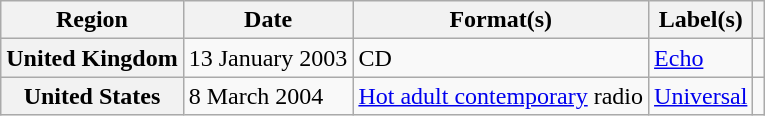<table class="wikitable plainrowheaders">
<tr>
<th scope="col">Region</th>
<th scope="col">Date</th>
<th scope="col">Format(s)</th>
<th scope="col">Label(s)</th>
<th scope="col"></th>
</tr>
<tr>
<th scope="row">United Kingdom</th>
<td>13 January 2003</td>
<td>CD</td>
<td><a href='#'>Echo</a></td>
<td align="center"></td>
</tr>
<tr>
<th scope="row">United States</th>
<td>8 March 2004</td>
<td><a href='#'>Hot adult contemporary</a> radio</td>
<td><a href='#'>Universal</a></td>
<td align="center"></td>
</tr>
</table>
